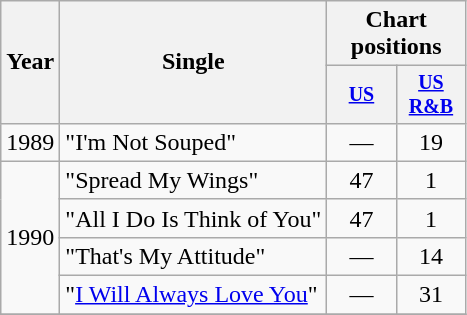<table class="wikitable" style="text-align:center;">
<tr>
<th rowspan="2">Year</th>
<th rowspan="2">Single</th>
<th colspan="2">Chart positions</th>
</tr>
<tr style="font-size:smaller;">
<th width="40"><a href='#'>US</a></th>
<th width="40"><a href='#'>US<br>R&B</a></th>
</tr>
<tr>
<td>1989</td>
<td align="left">"I'm Not Souped"</td>
<td>—</td>
<td>19</td>
</tr>
<tr>
<td rowspan="4">1990</td>
<td align="left">"Spread My Wings"</td>
<td>47</td>
<td>1</td>
</tr>
<tr>
<td align="left">"All I Do Is Think of You"</td>
<td>47</td>
<td>1</td>
</tr>
<tr>
<td align="left">"That's My Attitude"</td>
<td>—</td>
<td>14</td>
</tr>
<tr>
<td align="left">"<a href='#'>I Will Always Love You</a>"</td>
<td>—</td>
<td>31</td>
</tr>
<tr>
</tr>
</table>
